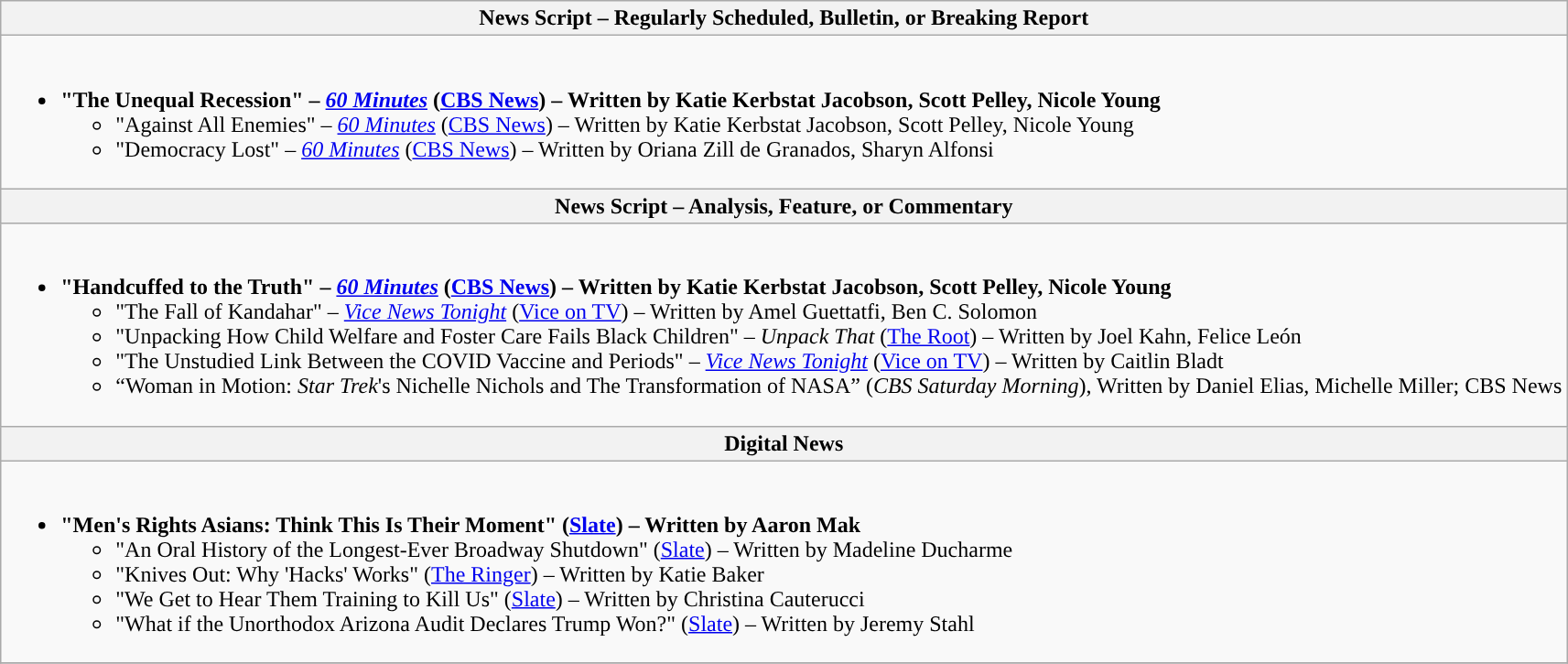<table class=wikitable style="width=100%">
<tr>
<th colspan="2" style="background:">News Script – Regularly Scheduled, Bulletin, or Breaking Report</th>
</tr>
<tr>
<td colspan="2" style="vertical-align:top;"><br><ul><li><strong>"The Unequal Recession" – <em><a href='#'>60 Minutes</a></em> (<a href='#'>CBS News</a>) – Written by Katie Kerbstat Jacobson, Scott Pelley, Nicole Young</strong><ul><li>"Against All Enemies" – <em><a href='#'>60 Minutes</a></em> (<a href='#'>CBS News</a>) – Written by Katie Kerbstat Jacobson, Scott Pelley, Nicole Young</li><li>"Democracy Lost" – <em><a href='#'>60 Minutes</a></em> (<a href='#'>CBS News</a>) – Written by Oriana Zill de Granados, Sharyn Alfonsi</li></ul></li></ul></td>
</tr>
<tr>
<th colspan="2" style="background:">News Script – Analysis, Feature, or Commentary</th>
</tr>
<tr>
<td colspan="2" style="vertical-align:top;"><br><ul><li><strong>"Handcuffed to the Truth" – <em><a href='#'>60 Minutes</a></em> (<a href='#'>CBS News</a>) – Written by Katie Kerbstat Jacobson, Scott Pelley, Nicole Young</strong><ul><li>"The Fall of Kandahar" – <em><a href='#'>Vice News Tonight</a></em> (<a href='#'>Vice on TV</a>) – Written by Amel Guettatfi, Ben C. Solomon</li><li>"Unpacking How Child Welfare and Foster Care Fails Black Children" – <em>Unpack That</em> (<a href='#'>The Root</a>) – Written by Joel Kahn, Felice León</li><li>"The Unstudied Link Between the COVID Vaccine and Periods" – <em><a href='#'>Vice News Tonight</a></em> (<a href='#'>Vice on TV</a>) – Written by Caitlin Bladt</li><li>“Woman in Motion: <em>Star Trek</em>'s Nichelle Nichols and The Transformation of NASA” (<em>CBS Saturday Morning</em>), Written by Daniel Elias, Michelle Miller; CBS News</li></ul></li></ul></td>
</tr>
<tr>
<th colspan="2" style="background:">Digital News</th>
</tr>
<tr>
<td colspan="2" style="vertical-align:top;"><br><ul><li><strong>"Men's Rights Asians: Think This Is Their Moment" (<a href='#'>Slate</a>) – Written by Aaron Mak</strong><ul><li>"An Oral History of the Longest-Ever Broadway Shutdown" (<a href='#'>Slate</a>) – Written by Madeline Ducharme</li><li>"Knives Out: Why 'Hacks' Works" (<a href='#'>The Ringer</a>) – Written by Katie Baker</li><li>"We Get to Hear Them Training to Kill Us" (<a href='#'>Slate</a>) – Written by Christina Cauterucci</li><li>"What if the Unorthodox Arizona Audit Declares Trump Won?" (<a href='#'>Slate</a>) – Written by Jeremy Stahl</li></ul></li></ul></td>
</tr>
<tr>
</tr>
</table>
